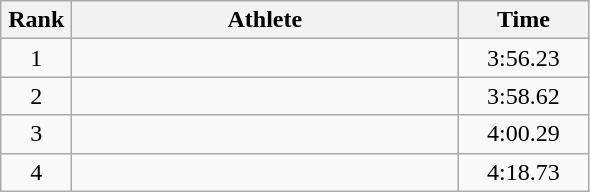<table class=wikitable style="text-align:center">
<tr>
<th width=40>Rank</th>
<th width=250>Athlete</th>
<th width=80>Time</th>
</tr>
<tr>
<td>1</td>
<td align=left></td>
<td>3:56.23</td>
</tr>
<tr>
<td>2</td>
<td align=left></td>
<td>3:58.62</td>
</tr>
<tr>
<td>3</td>
<td align=left></td>
<td>4:00.29</td>
</tr>
<tr>
<td>4</td>
<td align=left></td>
<td>4:18.73</td>
</tr>
</table>
